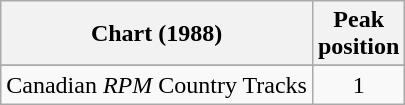<table class="wikitable sortable">
<tr>
<th align="left">Chart (1988)</th>
<th align="center">Peak<br>position</th>
</tr>
<tr>
</tr>
<tr>
<td align="left">Canadian <em>RPM</em> Country Tracks</td>
<td align="center">1</td>
</tr>
</table>
